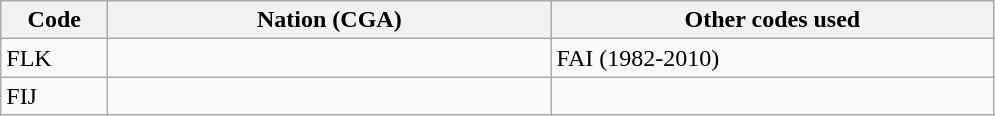<table class="wikitable">
<tr>
<th style="width:4em">Code</th>
<th style="width:18em">Nation (CGA)</th>
<th style="width:18em">Other codes used</th>
</tr>
<tr>
<td>FLK</td>
<td></td>
<td>FAI (1982-2010)</td>
</tr>
<tr>
<td>FIJ</td>
<td></td>
<td></td>
</tr>
</table>
